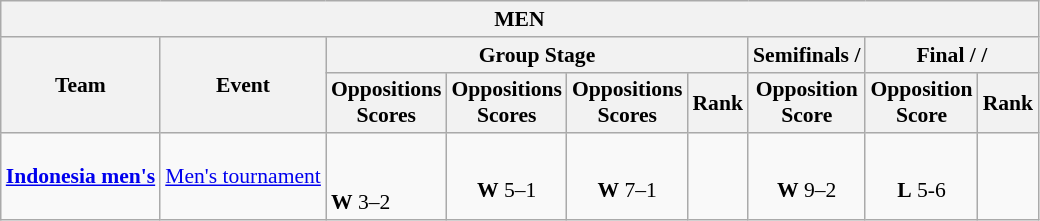<table class=wikitable style="font-size:90%; text-align:center;">
<tr>
<th colspan="9">MEN</th>
</tr>
<tr>
<th rowspan=2>Team</th>
<th rowspan=2>Event</th>
<th colspan=4>Group Stage</th>
<th>Semifinals / </th>
<th colspan=2>Final /  / </th>
</tr>
<tr>
<th>Oppositions<br>Scores</th>
<th>Oppositions<br>Scores</th>
<th>Oppositions<br>Scores</th>
<th>Rank</th>
<th>Opposition<br>Score</th>
<th>Opposition<br>Score</th>
<th>Rank</th>
</tr>
<tr>
<td align=left><strong><a href='#'>Indonesia men's</a></strong></td>
<td align=left><a href='#'>Men's tournament</a></td>
<td align=left><br><br><strong>W</strong> 3–2 <br></td>
<td><br><strong>W</strong> 5–1 <br></td>
<td><br><strong>W</strong> 7–1 <br></td>
<td></td>
<td><br><strong>W</strong> 9–2 <br></td>
<td><br><strong>L</strong> 5-6 <br></td>
<td></td>
</tr>
</table>
